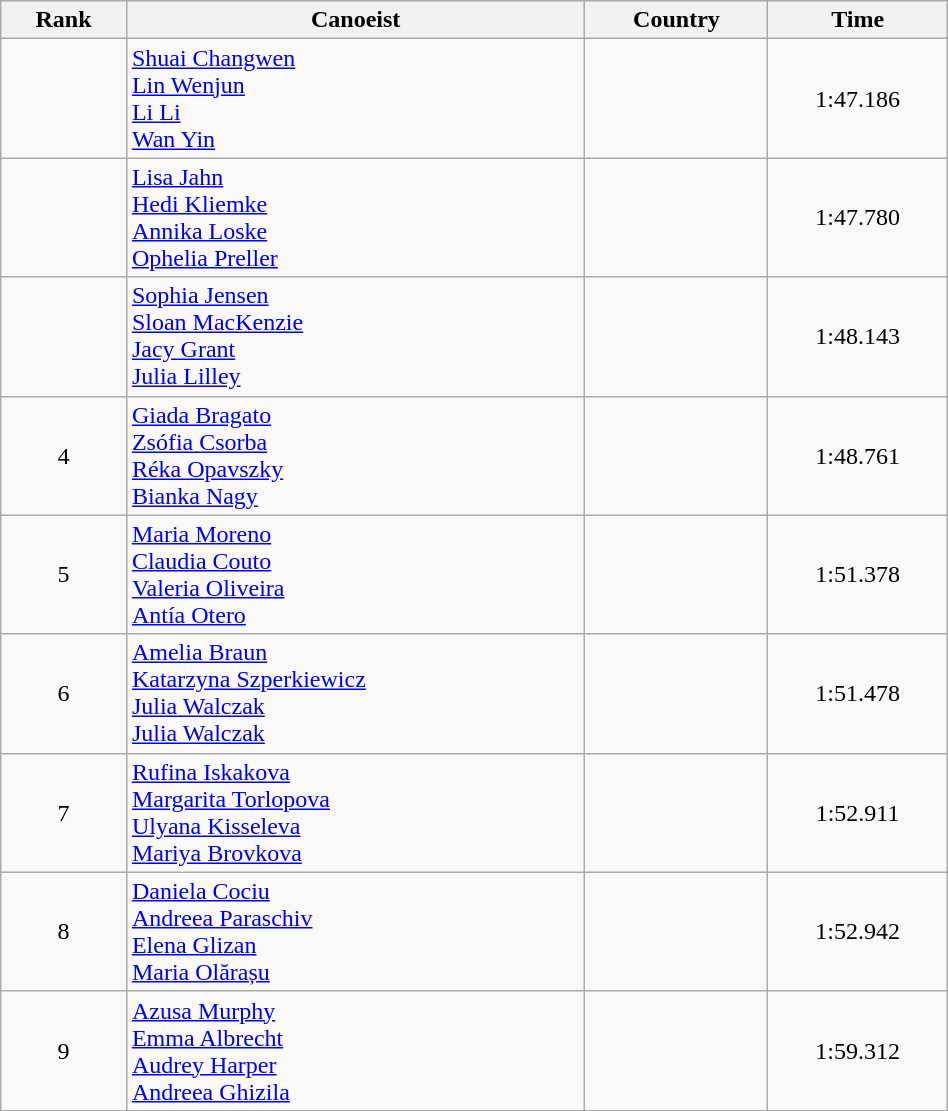<table class="wikitable" style="text-align:center;width: 50%">
<tr>
<th>Rank</th>
<th>Canoeist</th>
<th>Country</th>
<th>Time</th>
</tr>
<tr>
<td></td>
<td align="left"><a href='#'>Shuai Changwen</a><br><a href='#'>Lin Wenjun</a><br><a href='#'>Li Li</a><br><a href='#'>Wan Yin</a></td>
<td align="left"></td>
<td>1:47.186</td>
</tr>
<tr>
<td></td>
<td align="left"><a href='#'>Lisa Jahn</a><br><a href='#'>Hedi Kliemke</a><br><a href='#'>Annika Loske</a><br><a href='#'>Ophelia Preller</a></td>
<td align="left"></td>
<td>1:47.780</td>
</tr>
<tr>
<td></td>
<td align="left"><a href='#'>Sophia Jensen</a><br><a href='#'>Sloan MacKenzie</a><br><a href='#'>Jacy Grant</a><br><a href='#'>Julia Lilley</a></td>
<td align="left"></td>
<td>1:48.143</td>
</tr>
<tr>
<td>4</td>
<td align="left"><a href='#'>Giada Bragato</a><br><a href='#'>Zsófia Csorba</a><br><a href='#'>Réka Opavszky</a><br><a href='#'>Bianka Nagy</a></td>
<td align="left"></td>
<td>1:48.761</td>
</tr>
<tr>
<td>5</td>
<td align="left"><a href='#'>Maria Moreno</a><br><a href='#'>Claudia Couto</a><br><a href='#'>Valeria Oliveira</a><br><a href='#'>Antía Otero</a></td>
<td align="left"></td>
<td>1:51.378</td>
</tr>
<tr>
<td>6</td>
<td align="left"><a href='#'>Amelia Braun</a><br><a href='#'>Katarzyna Szperkiewicz</a><br><a href='#'>Julia Walczak</a><br><a href='#'>Julia Walczak</a></td>
<td align="left"></td>
<td>1:51.478</td>
</tr>
<tr>
<td>7</td>
<td align="left"><a href='#'>Rufina Iskakova</a><br><a href='#'>Margarita Torlopova</a><br><a href='#'>Ulyana Kisseleva</a><br><a href='#'>Mariya Brovkova</a></td>
<td align="left"></td>
<td>1:52.911</td>
</tr>
<tr>
<td>8</td>
<td align="left"><a href='#'>Daniela Cociu</a><br><a href='#'>Andreea Paraschiv</a><br><a href='#'>Elena Glizan</a><br><a href='#'>Maria Olărașu</a></td>
<td align="left"></td>
<td>1:52.942</td>
</tr>
<tr>
<td>9</td>
<td align="left"><a href='#'>Azusa Murphy</a><br><a href='#'>Emma Albrecht</a><br><a href='#'>Audrey Harper</a><br><a href='#'>Andreea Ghizila</a></td>
<td align="left"></td>
<td>1:59.312</td>
</tr>
</table>
